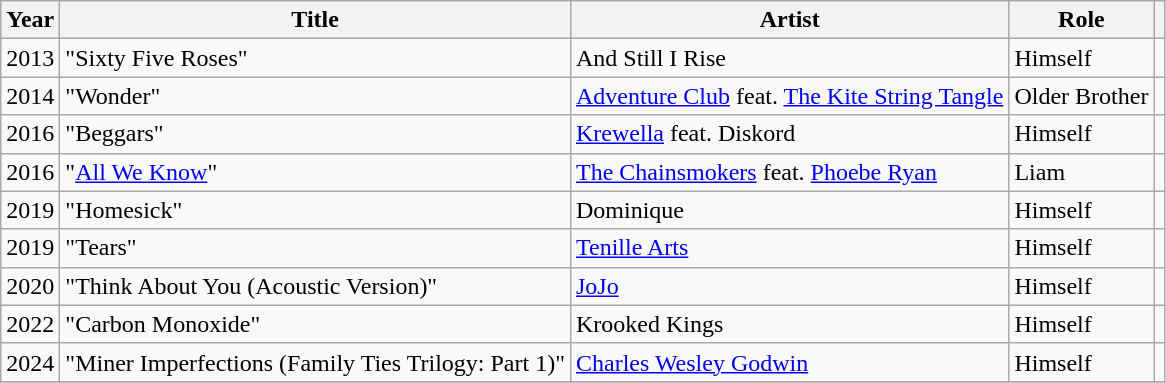<table class="wikitable sortable">
<tr>
<th>Year</th>
<th>Title</th>
<th>Artist</th>
<th>Role</th>
<th scope="col"></th>
</tr>
<tr>
<td>2013</td>
<td>"Sixty Five Roses"</td>
<td>And Still I Rise</td>
<td>Himself</td>
<td style="text-align:center;"></td>
</tr>
<tr>
<td>2014</td>
<td>"Wonder"</td>
<td><a href='#'>Adventure Club</a> feat. <a href='#'>The Kite String Tangle</a></td>
<td>Older Brother</td>
<td style="text-align:center;"></td>
</tr>
<tr>
<td>2016</td>
<td>"Beggars"</td>
<td><a href='#'>Krewella</a> feat. Diskord</td>
<td>Himself</td>
<td style="text-align:center;"></td>
</tr>
<tr>
<td>2016</td>
<td>"<a href='#'>All We Know</a>"</td>
<td><a href='#'>The Chainsmokers</a> feat. <a href='#'>Phoebe Ryan</a></td>
<td>Liam</td>
<td style="text-align:center;"></td>
</tr>
<tr>
<td>2019</td>
<td>"Homesick"</td>
<td>Dominique</td>
<td>Himself</td>
<td style="text-align:center;"></td>
</tr>
<tr>
<td>2019</td>
<td>"Tears"</td>
<td><a href='#'>Tenille Arts</a></td>
<td>Himself</td>
<td style="text-align:center;"></td>
</tr>
<tr>
<td>2020</td>
<td>"Think About You (Acoustic Version)"</td>
<td><a href='#'>JoJo</a></td>
<td>Himself</td>
<td style="text-align:center;"></td>
</tr>
<tr>
<td>2022</td>
<td>"Carbon Monoxide"</td>
<td>Krooked Kings</td>
<td>Himself</td>
<td style="text-align:center;"></td>
</tr>
<tr>
<td>2024</td>
<td>"Miner Imperfections (Family Ties Trilogy: Part 1)"</td>
<td><a href='#'>Charles Wesley Godwin</a></td>
<td>Himself</td>
<td style="text-align:center;"></td>
</tr>
<tr>
</tr>
</table>
